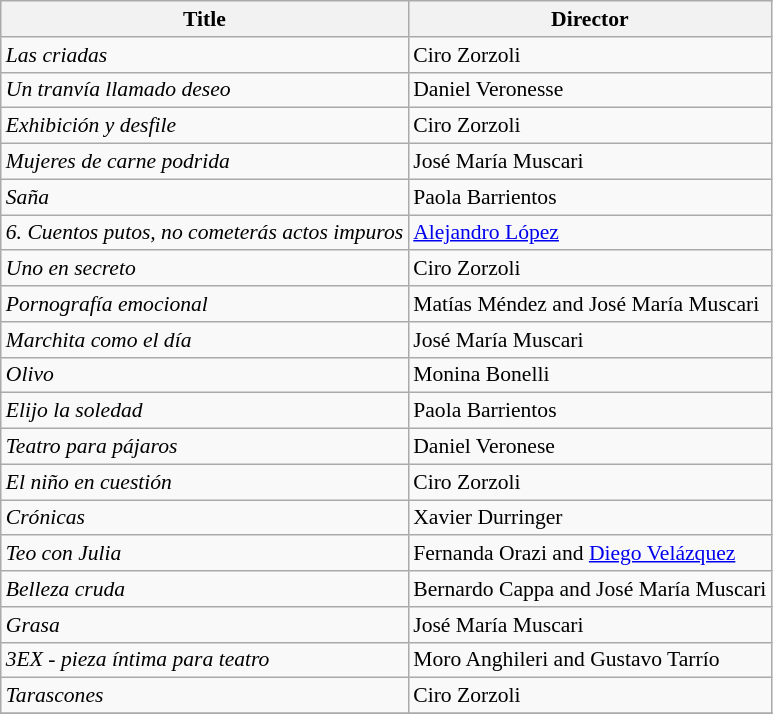<table class="wikitable" style="font-size: 90%;">
<tr>
<th>Title</th>
<th>Director</th>
</tr>
<tr>
<td><em>Las criadas</em></td>
<td>Ciro Zorzoli</td>
</tr>
<tr>
<td><em>Un tranvía llamado deseo</em></td>
<td>Daniel Veronesse</td>
</tr>
<tr>
<td><em>Exhibición y desfile</em></td>
<td>Ciro Zorzoli</td>
</tr>
<tr>
<td><em>Mujeres de carne podrida</em></td>
<td>José María Muscari</td>
</tr>
<tr>
<td><em>Saña</em></td>
<td>Paola Barrientos</td>
</tr>
<tr>
<td><em>6. Cuentos putos, no cometerás actos impuros</em></td>
<td><a href='#'>Alejandro López</a></td>
</tr>
<tr>
<td><em>Uno en secreto</em></td>
<td>Ciro Zorzoli</td>
</tr>
<tr>
<td><em>Pornografía emocional</em></td>
<td>Matías Méndez and José María Muscari</td>
</tr>
<tr>
<td><em>Marchita como el día</em></td>
<td>José María Muscari</td>
</tr>
<tr>
<td><em>Olivo</em></td>
<td>Monina Bonelli</td>
</tr>
<tr>
<td><em>Elijo la soledad</em></td>
<td>Paola Barrientos</td>
</tr>
<tr>
<td><em>Teatro para pájaros</em></td>
<td>Daniel Veronese</td>
</tr>
<tr>
<td><em>El niño en cuestión</em></td>
<td>Ciro Zorzoli</td>
</tr>
<tr>
<td><em>Crónicas</em></td>
<td>Xavier Durringer</td>
</tr>
<tr>
<td><em>Teo con Julia</em></td>
<td>Fernanda Orazi and <a href='#'>Diego Velázquez</a></td>
</tr>
<tr>
<td><em>Belleza cruda</em></td>
<td>Bernardo Cappa and José María Muscari</td>
</tr>
<tr>
<td><em>Grasa</em></td>
<td>José María Muscari</td>
</tr>
<tr>
<td><em>3EX - pieza íntima para teatro</em></td>
<td>Moro Anghileri and Gustavo Tarrío</td>
</tr>
<tr>
<td><em>Tarascones</em></td>
<td>Ciro Zorzoli</td>
</tr>
<tr>
</tr>
</table>
